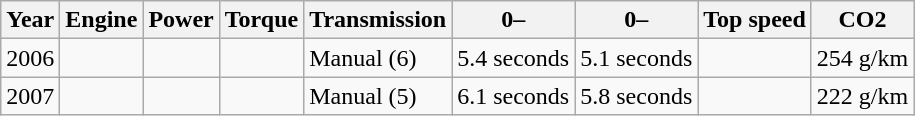<table class=wikitable>
<tr>
<th>Year</th>
<th>Engine</th>
<th>Power</th>
<th>Torque</th>
<th>Transmission</th>
<th>0–</th>
<th>0–</th>
<th>Top speed</th>
<th>CO2</th>
</tr>
<tr>
<td>2006</td>
<td></td>
<td></td>
<td></td>
<td>Manual (6)</td>
<td>5.4 seconds</td>
<td>5.1 seconds</td>
<td></td>
<td>254 g/km</td>
</tr>
<tr>
<td>2007</td>
<td></td>
<td></td>
<td></td>
<td>Manual (5)</td>
<td>6.1 seconds</td>
<td>5.8 seconds</td>
<td></td>
<td>222 g/km</td>
</tr>
</table>
